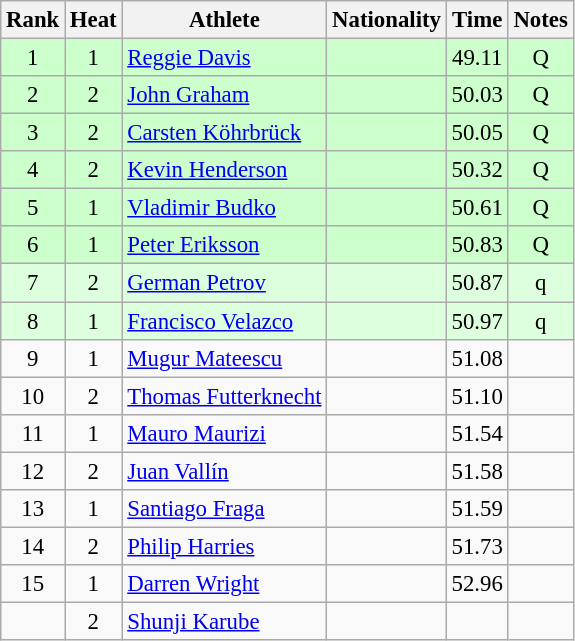<table class="wikitable sortable" style="text-align:center;font-size:95%">
<tr>
<th>Rank</th>
<th>Heat</th>
<th>Athlete</th>
<th>Nationality</th>
<th>Time</th>
<th>Notes</th>
</tr>
<tr bgcolor=ccffcc>
<td>1</td>
<td>1</td>
<td align="left"><a href='#'>Reggie Davis</a></td>
<td align=left></td>
<td>49.11</td>
<td>Q</td>
</tr>
<tr bgcolor=ccffcc>
<td>2</td>
<td>2</td>
<td align="left"><a href='#'>John Graham</a></td>
<td align=left></td>
<td>50.03</td>
<td>Q</td>
</tr>
<tr bgcolor=ccffcc>
<td>3</td>
<td>2</td>
<td align="left"><a href='#'>Carsten Köhrbrück</a></td>
<td align=left></td>
<td>50.05</td>
<td>Q</td>
</tr>
<tr bgcolor=ccffcc>
<td>4</td>
<td>2</td>
<td align="left"><a href='#'>Kevin Henderson</a></td>
<td align=left></td>
<td>50.32</td>
<td>Q</td>
</tr>
<tr bgcolor=ccffcc>
<td>5</td>
<td>1</td>
<td align="left"><a href='#'>Vladimir Budko</a></td>
<td align=left></td>
<td>50.61</td>
<td>Q</td>
</tr>
<tr bgcolor=ccffcc>
<td>6</td>
<td>1</td>
<td align="left"><a href='#'>Peter Eriksson</a></td>
<td align=left></td>
<td>50.83</td>
<td>Q</td>
</tr>
<tr bgcolor=ddffdd>
<td>7</td>
<td>2</td>
<td align="left"><a href='#'>German Petrov</a></td>
<td align=left></td>
<td>50.87</td>
<td>q</td>
</tr>
<tr bgcolor=ddffdd>
<td>8</td>
<td>1</td>
<td align="left"><a href='#'>Francisco Velazco</a></td>
<td align=left></td>
<td>50.97</td>
<td>q</td>
</tr>
<tr>
<td>9</td>
<td>1</td>
<td align="left"><a href='#'>Mugur Mateescu</a></td>
<td align=left></td>
<td>51.08</td>
<td></td>
</tr>
<tr>
<td>10</td>
<td>2</td>
<td align="left"><a href='#'>Thomas Futterknecht</a></td>
<td align=left></td>
<td>51.10</td>
<td></td>
</tr>
<tr>
<td>11</td>
<td>1</td>
<td align="left"><a href='#'>Mauro Maurizi</a></td>
<td align=left></td>
<td>51.54</td>
<td></td>
</tr>
<tr>
<td>12</td>
<td>2</td>
<td align="left"><a href='#'>Juan Vallín</a></td>
<td align=left></td>
<td>51.58</td>
<td></td>
</tr>
<tr>
<td>13</td>
<td>1</td>
<td align="left"><a href='#'>Santiago Fraga</a></td>
<td align=left></td>
<td>51.59</td>
<td></td>
</tr>
<tr>
<td>14</td>
<td>2</td>
<td align="left"><a href='#'>Philip Harries</a></td>
<td align=left></td>
<td>51.73</td>
<td></td>
</tr>
<tr>
<td>15</td>
<td>1</td>
<td align="left"><a href='#'>Darren Wright</a></td>
<td align=left></td>
<td>52.96</td>
<td></td>
</tr>
<tr>
<td></td>
<td>2</td>
<td align="left"><a href='#'>Shunji Karube</a></td>
<td align=left></td>
<td></td>
<td></td>
</tr>
</table>
